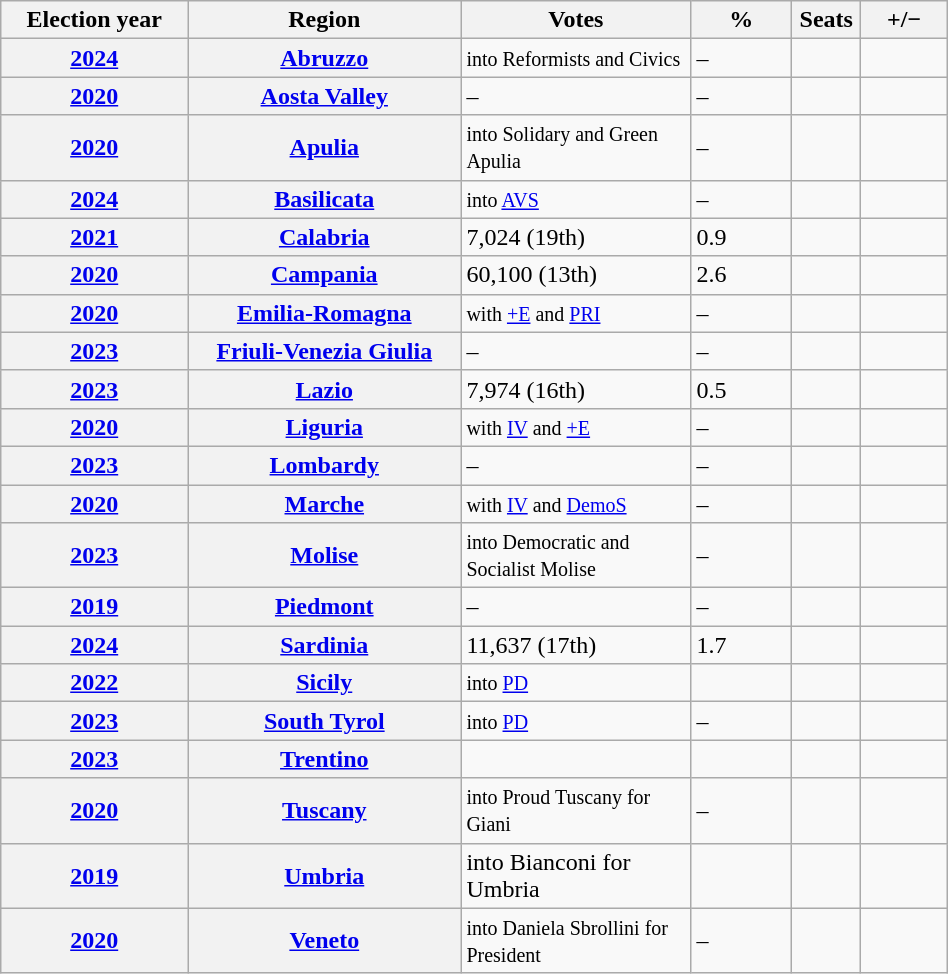<table class="wikitable" style="width:50%; border:1px #aaf solid;">
<tr>
<th style="width:13%;">Election year</th>
<th style="width:19%;">Region</th>
<th style="width:16%;">Votes</th>
<th width=7%>%</th>
<th width=1%>Seats</th>
<th width=6%>+/−</th>
</tr>
<tr>
<th><a href='#'>2024</a></th>
<th><a href='#'>Abruzzo</a></th>
<td><small>into Reformists and Civics</small></td>
<td>–</td>
<td></td>
<td></td>
</tr>
<tr>
<th><a href='#'>2020</a></th>
<th><a href='#'>Aosta Valley</a></th>
<td>–</td>
<td>–</td>
<td></td>
<td></td>
</tr>
<tr>
<th><a href='#'>2020</a></th>
<th><a href='#'>Apulia</a></th>
<td><small> into Solidary and Green Apulia</small></td>
<td>–</td>
<td></td>
<td></td>
</tr>
<tr>
<th><a href='#'>2024</a></th>
<th><a href='#'>Basilicata</a></th>
<td><small> into <a href='#'>AVS</a> </small></td>
<td>–</td>
<td></td>
<td></td>
</tr>
<tr>
<th><a href='#'>2021</a></th>
<th><a href='#'>Calabria</a></th>
<td>7,024 (19th)</td>
<td>0.9</td>
<td></td>
<td></td>
</tr>
<tr>
<th><a href='#'>2020</a></th>
<th><a href='#'>Campania</a></th>
<td>60,100 (13th)</td>
<td>2.6</td>
<td></td>
<td></td>
</tr>
<tr>
<th><a href='#'>2020</a></th>
<th><a href='#'>Emilia-Romagna</a></th>
<td><small>with <a href='#'>+E</a> and <a href='#'>PRI</a></small></td>
<td>–</td>
<td></td>
<td></td>
</tr>
<tr>
<th><a href='#'>2023</a></th>
<th><a href='#'>Friuli-Venezia Giulia</a></th>
<td>–</td>
<td>–</td>
<td></td>
<td></td>
</tr>
<tr>
<th><a href='#'>2023</a></th>
<th><a href='#'>Lazio</a></th>
<td>7,974 (16th)</td>
<td>0.5</td>
<td></td>
<td></td>
</tr>
<tr>
<th><a href='#'>2020</a></th>
<th><a href='#'>Liguria</a></th>
<td><small>with <a href='#'>IV</a> and <a href='#'>+E</a> </small></td>
<td>–</td>
<td></td>
<td></td>
</tr>
<tr>
<th><a href='#'>2023</a></th>
<th><a href='#'>Lombardy</a></th>
<td>–</td>
<td>–</td>
<td></td>
<td></td>
</tr>
<tr>
<th><a href='#'>2020</a></th>
<th><a href='#'>Marche</a></th>
<td><small>with <a href='#'>IV</a> and <a href='#'>DemoS</a></small></td>
<td>–</td>
<td></td>
<td></td>
</tr>
<tr>
<th><a href='#'>2023</a></th>
<th><a href='#'>Molise</a></th>
<td><small> into Democratic and Socialist Molise</small></td>
<td>–</td>
<td></td>
<td></td>
</tr>
<tr>
<th><a href='#'>2019</a></th>
<th><a href='#'>Piedmont</a></th>
<td>–</td>
<td>–</td>
<td></td>
<td></td>
</tr>
<tr>
<th><a href='#'>2024</a></th>
<th><a href='#'>Sardinia</a></th>
<td>11,637 (17th)</td>
<td>1.7</td>
<td></td>
<td></td>
</tr>
<tr>
<th><a href='#'>2022</a></th>
<th><a href='#'>Sicily</a></th>
<td><small> into <a href='#'>PD</a> </small></td>
<td></td>
<td></td>
<td></td>
</tr>
<tr>
<th><a href='#'>2023</a></th>
<th><a href='#'>South Tyrol</a></th>
<td><small> into <a href='#'>PD</a> </small></td>
<td>–</td>
<td></td>
<td></td>
</tr>
<tr>
<th><a href='#'>2023</a></th>
<th><a href='#'>Trentino</a></th>
<td></td>
<td></td>
<td></td>
<td></td>
</tr>
<tr>
<th><a href='#'>2020</a></th>
<th><a href='#'>Tuscany</a></th>
<td><small>into Proud Tuscany for Giani</small></td>
<td>–</td>
<td></td>
<td></td>
</tr>
<tr>
<th><a href='#'>2019</a></th>
<th><a href='#'>Umbria</a></th>
<td>into Bianconi for Umbria</td>
<td></td>
<td></td>
<td></td>
</tr>
<tr>
<th><a href='#'>2020</a></th>
<th><a href='#'>Veneto</a></th>
<td><small>into Daniela Sbrollini for President</small></td>
<td>–</td>
<td></td>
<td></td>
</tr>
</table>
